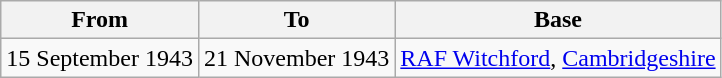<table class="wikitable">
<tr>
<th>From</th>
<th>To</th>
<th>Base</th>
</tr>
<tr>
<td>15 September 1943</td>
<td>21 November 1943</td>
<td><a href='#'>RAF Witchford</a>, <a href='#'>Cambridgeshire</a></td>
</tr>
</table>
